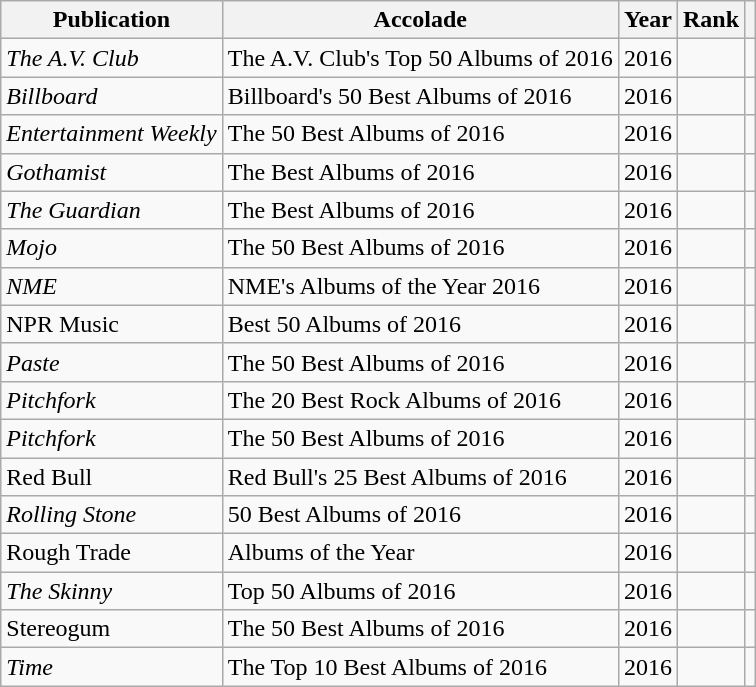<table class="sortable wikitable">
<tr>
<th>Publication</th>
<th>Accolade</th>
<th>Year</th>
<th>Rank</th>
<th class="unsortable"></th>
</tr>
<tr>
<td><em>The A.V. Club</em></td>
<td>The A.V. Club's Top 50 Albums of 2016</td>
<td>2016</td>
<td></td>
<td></td>
</tr>
<tr>
<td><em>Billboard</em></td>
<td>Billboard's 50 Best Albums of 2016</td>
<td>2016</td>
<td></td>
<td></td>
</tr>
<tr>
<td><em>Entertainment Weekly</em></td>
<td>The 50 Best Albums of 2016</td>
<td>2016</td>
<td></td>
<td></td>
</tr>
<tr>
<td><em>Gothamist</em></td>
<td>The Best Albums of 2016</td>
<td>2016</td>
<td></td>
<td></td>
</tr>
<tr>
<td><em>The Guardian</em></td>
<td>The Best Albums of 2016</td>
<td>2016</td>
<td></td>
<td></td>
</tr>
<tr>
<td><em>Mojo</em></td>
<td>The 50 Best Albums of 2016</td>
<td>2016</td>
<td></td>
<td></td>
</tr>
<tr>
<td><em>NME</em></td>
<td>NME's Albums of the Year 2016</td>
<td>2016</td>
<td></td>
<td></td>
</tr>
<tr>
<td>NPR Music</td>
<td>Best 50 Albums of 2016</td>
<td>2016</td>
<td></td>
<td></td>
</tr>
<tr>
<td><em>Paste</em></td>
<td>The 50 Best Albums of 2016</td>
<td>2016</td>
<td></td>
<td></td>
</tr>
<tr>
<td><em>Pitchfork</em></td>
<td>The 20 Best Rock Albums of 2016</td>
<td>2016</td>
<td></td>
<td></td>
</tr>
<tr>
<td><em>Pitchfork</em></td>
<td>The 50 Best Albums of 2016</td>
<td>2016</td>
<td></td>
<td></td>
</tr>
<tr>
<td>Red Bull</td>
<td>Red Bull's 25 Best Albums of 2016</td>
<td>2016</td>
<td></td>
<td></td>
</tr>
<tr>
<td><em>Rolling Stone</em></td>
<td>50 Best Albums of 2016</td>
<td>2016</td>
<td></td>
<td></td>
</tr>
<tr>
<td>Rough Trade</td>
<td>Albums of the Year</td>
<td>2016</td>
<td></td>
<td></td>
</tr>
<tr>
<td><em>The Skinny</em></td>
<td>Top 50 Albums of 2016</td>
<td>2016</td>
<td></td>
<td></td>
</tr>
<tr>
<td>Stereogum</td>
<td>The 50 Best Albums of 2016</td>
<td>2016</td>
<td></td>
<td></td>
</tr>
<tr>
<td><em>Time</em></td>
<td>The Top 10 Best Albums of 2016</td>
<td>2016</td>
<td></td>
<td></td>
</tr>
</table>
